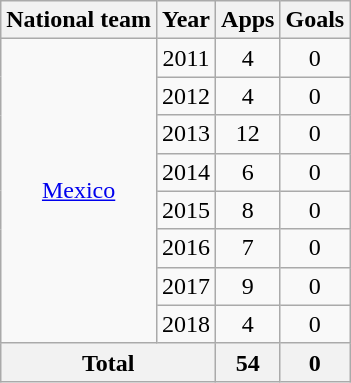<table class="wikitable" style="text-align:center">
<tr>
<th>National team</th>
<th>Year</th>
<th>Apps</th>
<th>Goals</th>
</tr>
<tr>
<td rowspan="8"><a href='#'>Mexico</a></td>
<td>2011</td>
<td>4</td>
<td>0</td>
</tr>
<tr>
<td>2012</td>
<td>4</td>
<td>0</td>
</tr>
<tr>
<td>2013</td>
<td>12</td>
<td>0</td>
</tr>
<tr>
<td>2014</td>
<td>6</td>
<td>0</td>
</tr>
<tr>
<td>2015</td>
<td>8</td>
<td>0</td>
</tr>
<tr>
<td>2016</td>
<td>7</td>
<td>0</td>
</tr>
<tr>
<td>2017</td>
<td>9</td>
<td>0</td>
</tr>
<tr>
<td>2018</td>
<td>4</td>
<td>0</td>
</tr>
<tr>
<th colspan="2">Total</th>
<th>54</th>
<th>0</th>
</tr>
</table>
